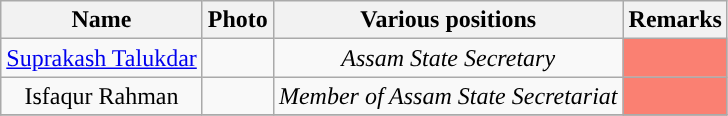<table class="wikitable sortable" style="text-align:center">
<tr>
<th Style="background-color:">Name</th>
<th Style="background-color:">Photo</th>
<th Style="background-color:">Various positions</th>
<th Style="background-color:">Remarks</th>
</tr>
<tr>
<td><a href='#'>Suprakash Talukdar</a></td>
<td></td>
<td><em>Assam State Secretary</em></td>
<td bgcolor = Salmon></td>
</tr>
<tr>
<td>Isfaqur Rahman</td>
<td></td>
<td><em>Member of Assam State Secretariat</em></td>
<td bgcolor = Salmon></td>
</tr>
<tr>
</tr>
</table>
